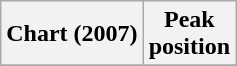<table class="wikitable">
<tr>
<th>Chart (2007)</th>
<th>Peak<br>position</th>
</tr>
<tr>
</tr>
</table>
